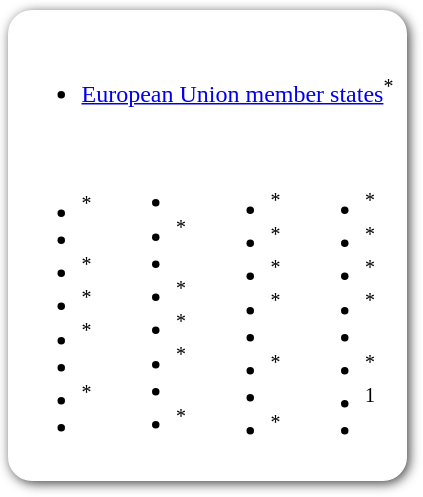<table style=" border-radius:1em; box-shadow: 0.1em 0.1em 0.5em rgba(0,0,0,0.75); background-color: white; border: 1px solid white; padding: 5px; margin-top:10px;">
<tr style="vertical-align:top;">
<td colspan=4><br><ul><li> <a href='#'>European Union member states</a><sup>*</sup></li></ul></td>
</tr>
<tr>
<td><br><ul><li><sup>*</sup></li><li></li><li><sup>*</sup></li><li><sup>*</sup></li><li><sup>*</sup></li><li></li><li><sup>*</sup></li><li></li></ul></td>
<td valign="top"><br><ul><li></li><li><sup>*</sup></li><li></li><li><sup>*</sup></li><li><sup>*</sup></li><li><sup>*</sup></li><li></li><li><sup>*</sup></li></ul></td>
<td valign="top"><br><ul><li><sup>*</sup></li><li><sup>*</sup></li><li><sup>*</sup></li><li><sup>*</sup></li><li></li><li><sup>*</sup></li><li></li><li><sup>*</sup></li></ul></td>
<td valign="top"><br><ul><li><sup>*</sup></li><li><sup>*</sup></li><li><sup>*</sup></li><li><sup>*</sup></li><li></li><li><sup>*</sup></li><li><sup>1</sup></li><li></li></ul></td>
</tr>
</table>
